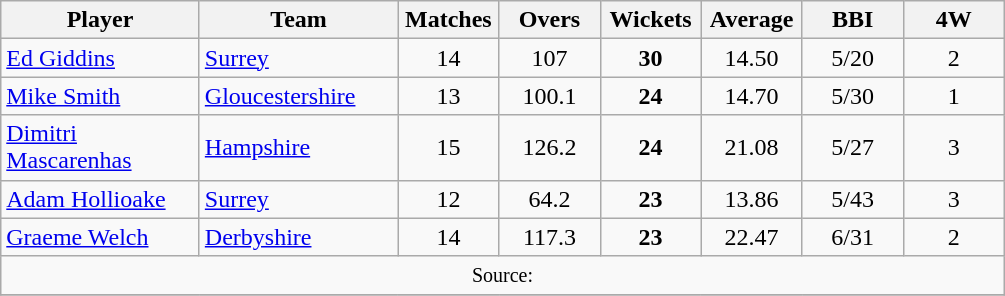<table class="wikitable" style="text-align:center;">
<tr>
<th width=125>Player</th>
<th width=125>Team</th>
<th width=60>Matches</th>
<th width=60>Overs</th>
<th width=60>Wickets</th>
<th width=60>Average</th>
<th width=60>BBI</th>
<th width=60>4W</th>
</tr>
<tr>
<td align="left"><a href='#'>Ed Giddins</a></td>
<td align="left"><a href='#'>Surrey</a></td>
<td>14</td>
<td>107</td>
<td><strong>30</strong></td>
<td>14.50</td>
<td>5/20</td>
<td>2</td>
</tr>
<tr>
<td align="left"><a href='#'>Mike Smith</a></td>
<td align="left"><a href='#'>Gloucestershire</a></td>
<td>13</td>
<td>100.1</td>
<td><strong>24</strong></td>
<td>14.70</td>
<td>5/30</td>
<td>1</td>
</tr>
<tr>
<td align="left"><a href='#'>Dimitri Mascarenhas</a></td>
<td align="left"><a href='#'>Hampshire</a></td>
<td>15</td>
<td>126.2</td>
<td><strong>24</strong></td>
<td>21.08</td>
<td>5/27</td>
<td>3</td>
</tr>
<tr>
<td align="left"><a href='#'>Adam Hollioake</a></td>
<td align="left"><a href='#'>Surrey</a></td>
<td>12</td>
<td>64.2</td>
<td><strong>23</strong></td>
<td>13.86</td>
<td>5/43</td>
<td>3</td>
</tr>
<tr>
<td align="left"><a href='#'>Graeme Welch</a></td>
<td align="left"><a href='#'>Derbyshire</a></td>
<td>14</td>
<td>117.3</td>
<td><strong>23</strong></td>
<td>22.47</td>
<td>6/31</td>
<td>2</td>
</tr>
<tr>
<td colspan=8><small>Source:</small></td>
</tr>
<tr>
</tr>
</table>
